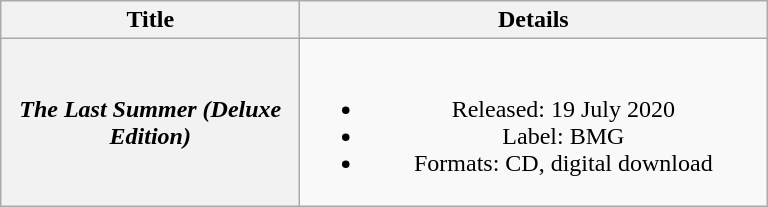<table class="wikitable plainrowheaders" style="text-align:center;" border="1">
<tr>
<th scope="col" style="width:12em;">Title</th>
<th scope="col" style="width:19em;">Details</th>
</tr>
<tr>
<th scope="row"><em>The Last Summer (Deluxe Edition)</em> <br></th>
<td><br><ul><li>Released: 19 July 2020</li><li>Label: BMG</li><li>Formats: CD, digital download</li></ul></td>
</tr>
</table>
